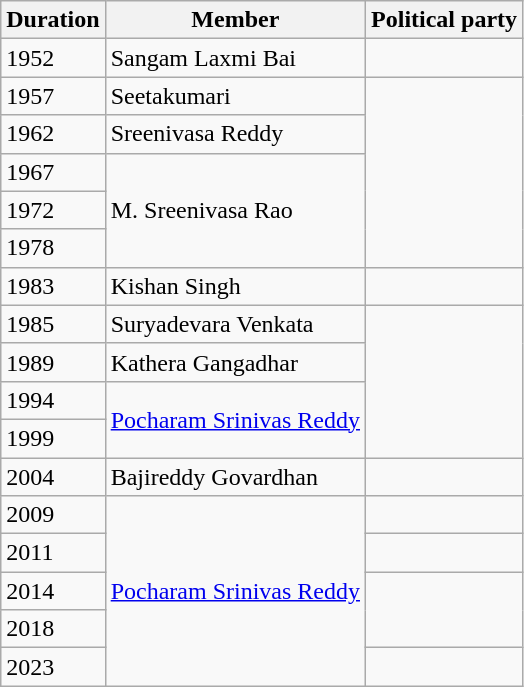<table class="wikitable">
<tr>
<th>Duration</th>
<th>Member</th>
<th colspan="2">Political party</th>
</tr>
<tr>
<td>1952</td>
<td>Sangam Laxmi Bai</td>
<td></td>
</tr>
<tr>
<td>1957</td>
<td>Seetakumari</td>
</tr>
<tr>
<td>1962</td>
<td>Sreenivasa Reddy</td>
</tr>
<tr>
<td>1967</td>
<td rowspan="3">M. Sreenivasa Rao</td>
</tr>
<tr>
<td>1972</td>
</tr>
<tr>
<td>1978</td>
</tr>
<tr>
<td>1983</td>
<td>Kishan Singh</td>
<td></td>
</tr>
<tr>
<td>1985</td>
<td>Suryadevara Venkata</td>
</tr>
<tr>
<td>1989</td>
<td>Kathera Gangadhar</td>
</tr>
<tr>
<td>1994</td>
<td rowspan="2"><a href='#'>Pocharam Srinivas Reddy</a></td>
</tr>
<tr>
<td>1999</td>
</tr>
<tr>
<td>2004</td>
<td>Bajireddy Govardhan</td>
<td></td>
</tr>
<tr>
<td>2009</td>
<td rowspan="5"><a href='#'>Pocharam Srinivas Reddy</a></td>
<td></td>
</tr>
<tr>
<td>2011</td>
<td></td>
</tr>
<tr>
<td>2014</td>
</tr>
<tr>
<td>2018</td>
</tr>
<tr>
<td>2023</td>
<td></td>
</tr>
</table>
